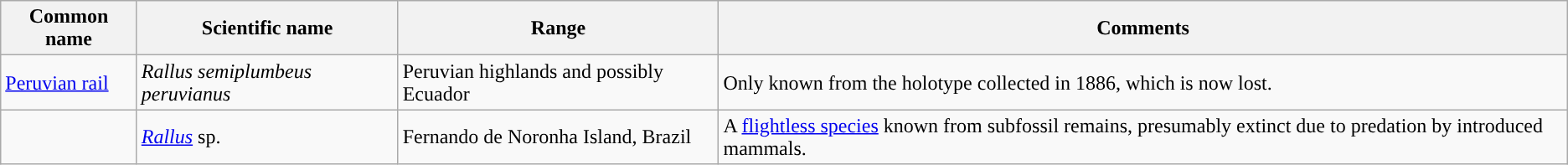<table class="wikitable">
<tr>
<th>Common name</th>
<th>Scientific name</th>
<th>Range</th>
<th class="unsortable">Comments</th>
</tr>
<tr>
<td><a href='#'>Peruvian rail</a></td>
<td><em>Rallus semiplumbeus peruvianus</em></td>
<td>Peruvian highlands and possibly Ecuador</td>
<td>Only known from the holotype collected in 1886, which is now lost.</td>
</tr>
<tr>
<td></td>
<td><em><a href='#'>Rallus</a></em> sp.</td>
<td>Fernando de Noronha Island, Brazil</td>
<td>A <a href='#'>flightless species</a> known from subfossil remains, presumably extinct due to predation by introduced mammals.</td>
</tr>
</table>
